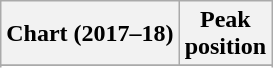<table class="wikitable sortable plainrowheaders" style="text-align:center">
<tr>
<th scope="col">Chart (2017–18)</th>
<th scope="col">Peak<br> position</th>
</tr>
<tr>
</tr>
<tr>
</tr>
<tr>
</tr>
</table>
